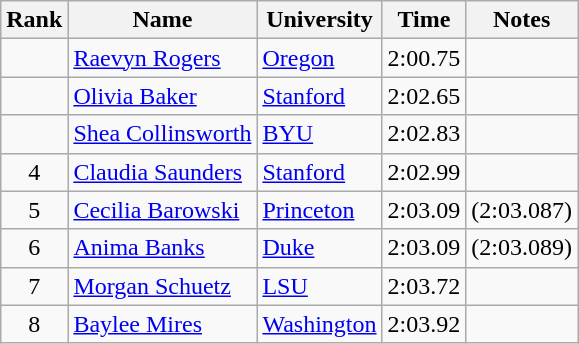<table class="wikitable sortable" style="text-align:center">
<tr>
<th>Rank</th>
<th>Name</th>
<th>University</th>
<th>Time</th>
<th>Notes</th>
</tr>
<tr>
<td></td>
<td align=left><a href='#'>Raevyn Rogers</a></td>
<td align=left><a href='#'>Oregon</a></td>
<td>2:00.75</td>
<td></td>
</tr>
<tr>
<td></td>
<td align=left><a href='#'>Olivia Baker</a></td>
<td align=left><a href='#'>Stanford</a></td>
<td>2:02.65</td>
<td></td>
</tr>
<tr>
<td></td>
<td align=left><a href='#'>Shea Collinsworth</a></td>
<td align=left><a href='#'>BYU</a></td>
<td>2:02.83</td>
<td></td>
</tr>
<tr>
<td>4</td>
<td align=left><a href='#'>Claudia Saunders</a> </td>
<td align=left><a href='#'>Stanford</a></td>
<td>2:02.99</td>
<td></td>
</tr>
<tr>
<td>5</td>
<td align=left><a href='#'>Cecilia Barowski</a></td>
<td align=left><a href='#'>Princeton</a></td>
<td>2:03.09</td>
<td>(2:03.087)</td>
</tr>
<tr>
<td>6</td>
<td align=left><a href='#'>Anima Banks</a></td>
<td align=left><a href='#'>Duke</a></td>
<td>2:03.09</td>
<td>(2:03.089)</td>
</tr>
<tr>
<td>7</td>
<td align=left><a href='#'>Morgan Schuetz</a></td>
<td align=left><a href='#'>LSU</a></td>
<td>2:03.72</td>
<td></td>
</tr>
<tr>
<td>8</td>
<td align=left><a href='#'>Baylee Mires</a></td>
<td align=left><a href='#'>Washington</a></td>
<td>2:03.92</td>
<td></td>
</tr>
</table>
